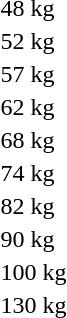<table>
<tr>
<td>48 kg</td>
<td></td>
<td></td>
<td></td>
</tr>
<tr>
<td>52 kg</td>
<td></td>
<td></td>
<td></td>
</tr>
<tr>
<td>57 kg</td>
<td></td>
<td></td>
<td></td>
</tr>
<tr>
<td>62 kg</td>
<td></td>
<td></td>
<td></td>
</tr>
<tr>
<td>68 kg</td>
<td></td>
<td></td>
<td></td>
</tr>
<tr>
<td>74 kg</td>
<td></td>
<td></td>
<td></td>
</tr>
<tr>
<td>82 kg</td>
<td></td>
<td></td>
<td></td>
</tr>
<tr>
<td>90 kg</td>
<td></td>
<td></td>
<td></td>
</tr>
<tr>
<td>100 kg</td>
<td></td>
<td></td>
<td></td>
</tr>
<tr>
<td>130 kg</td>
<td></td>
<td></td>
<td></td>
</tr>
</table>
